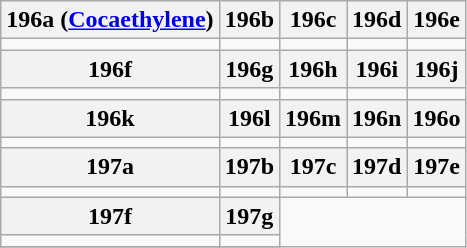<table role="presentation" class="wikitable mw-collapsible mw-collapsed">
<tr>
<th>196a (<a href='#'>Cocaethylene</a>)</th>
<th>196b</th>
<th>196c</th>
<th>196d</th>
<th>196e</th>
</tr>
<tr>
<td></td>
<td></td>
<td></td>
<td></td>
<td></td>
</tr>
<tr>
<th>196f</th>
<th>196g</th>
<th>196h</th>
<th>196i</th>
<th>196j</th>
</tr>
<tr>
<td></td>
<td></td>
<td></td>
<td></td>
<td></td>
</tr>
<tr>
<th>196k</th>
<th>196l</th>
<th>196m</th>
<th>196n</th>
<th>196o</th>
</tr>
<tr>
<td></td>
<td></td>
<td></td>
<td></td>
<td></td>
</tr>
<tr>
<th>197a</th>
<th>197b</th>
<th>197c</th>
<th>197d</th>
<th>197e</th>
</tr>
<tr>
<td></td>
<td></td>
<td></td>
<td></td>
<td></td>
</tr>
<tr>
<th>197f</th>
<th>197g</th>
</tr>
<tr>
<td></td>
<td></td>
</tr>
<tr>
</tr>
</table>
